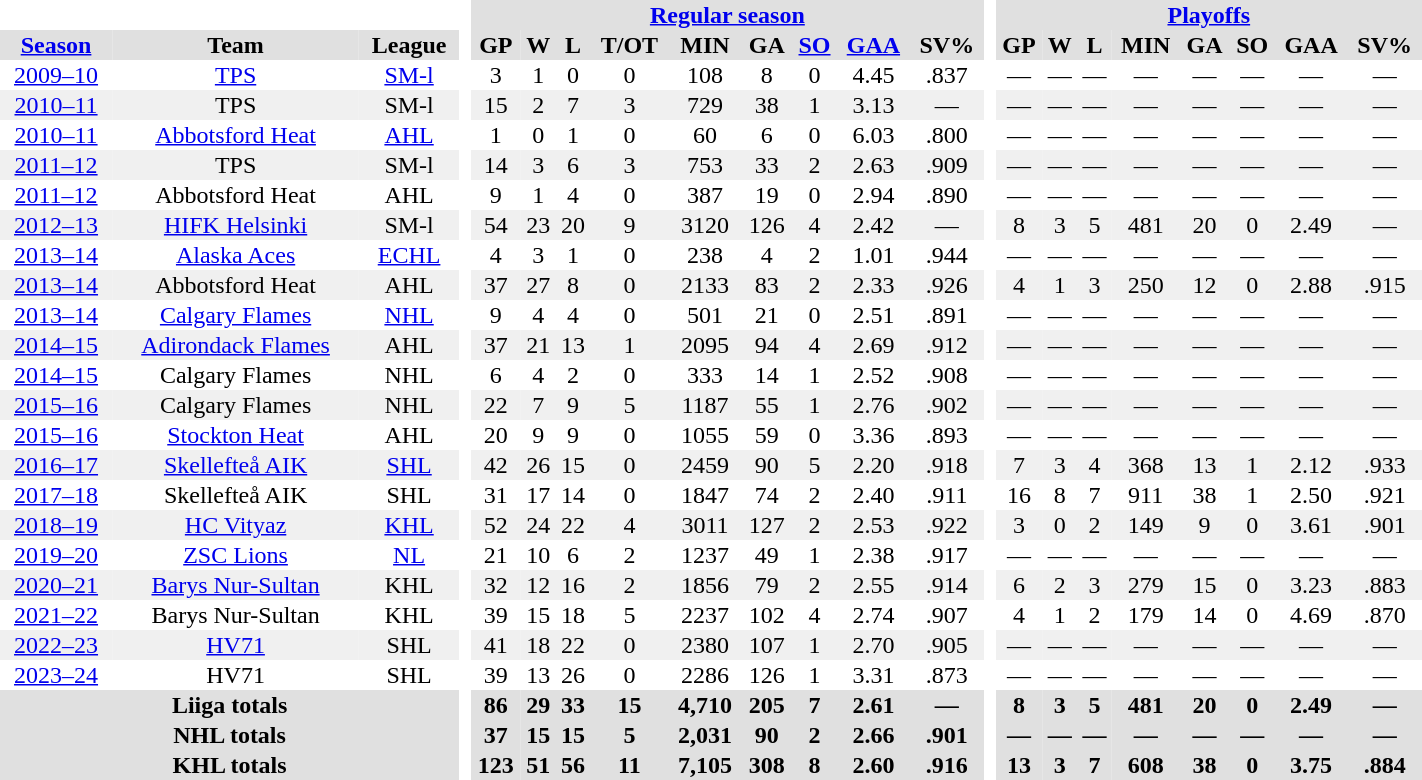<table border="0" cellpadding="1" cellspacing="0" style="text-align:center; width:75%">
<tr bgcolor="#e0e0e0">
<th colspan="4" bgcolor="#ffffff"> </th>
<th colspan="9" bgcolor=#e0e0e0><a href='#'>Regular season</a></th>
<th bgcolor="#ffffff"> </th>
<th colspan=8 bgcolor=#e0e0e0><a href='#'>Playoffs</a></th>
</tr>
<tr bgcolor="#e0e0e0">
<th><a href='#'>Season</a></th>
<th>Team</th>
<th>League</th>
<th rowspan=99 bgcolor="#ffffff"> </th>
<th>GP</th>
<th>W</th>
<th>L</th>
<th>T/OT</th>
<th>MIN</th>
<th>GA</th>
<th><a href='#'>SO</a></th>
<th><a href='#'>GAA</a></th>
<th>SV%</th>
<th rowspan=99 bgcolor="#ffffff"> </th>
<th>GP</th>
<th>W</th>
<th>L</th>
<th>MIN</th>
<th>GA</th>
<th>SO</th>
<th>GAA</th>
<th>SV%</th>
</tr>
<tr>
<td><a href='#'>2009–10</a></td>
<td><a href='#'>TPS</a></td>
<td><a href='#'>SM-l</a></td>
<td>3</td>
<td>1</td>
<td>0</td>
<td>0</td>
<td>108</td>
<td>8</td>
<td>0</td>
<td>4.45</td>
<td>.837</td>
<td>—</td>
<td>—</td>
<td>—</td>
<td>—</td>
<td>—</td>
<td>—</td>
<td>—</td>
<td>—</td>
</tr>
<tr bgcolor="#f0f0f0">
<td><a href='#'>2010–11</a></td>
<td>TPS</td>
<td>SM-l</td>
<td>15</td>
<td>2</td>
<td>7</td>
<td>3</td>
<td>729</td>
<td>38</td>
<td>1</td>
<td>3.13</td>
<td>—</td>
<td>—</td>
<td>—</td>
<td>—</td>
<td>—</td>
<td>—</td>
<td>—</td>
<td>—</td>
<td>—</td>
</tr>
<tr>
<td><a href='#'>2010–11</a></td>
<td><a href='#'>Abbotsford Heat</a></td>
<td><a href='#'>AHL</a></td>
<td>1</td>
<td>0</td>
<td>1</td>
<td>0</td>
<td>60</td>
<td>6</td>
<td>0</td>
<td>6.03</td>
<td>.800</td>
<td>—</td>
<td>—</td>
<td>—</td>
<td>—</td>
<td>—</td>
<td>—</td>
<td>—</td>
<td>—</td>
</tr>
<tr bgcolor="#f0f0f0">
<td><a href='#'>2011–12</a></td>
<td>TPS</td>
<td>SM-l</td>
<td>14</td>
<td>3</td>
<td>6</td>
<td>3</td>
<td>753</td>
<td>33</td>
<td>2</td>
<td>2.63</td>
<td>.909</td>
<td>—</td>
<td>—</td>
<td>—</td>
<td>—</td>
<td>—</td>
<td>—</td>
<td>—</td>
<td>—</td>
</tr>
<tr>
<td><a href='#'>2011–12</a></td>
<td>Abbotsford Heat</td>
<td>AHL</td>
<td>9</td>
<td>1</td>
<td>4</td>
<td>0</td>
<td>387</td>
<td>19</td>
<td>0</td>
<td>2.94</td>
<td>.890</td>
<td>—</td>
<td>—</td>
<td>—</td>
<td>—</td>
<td>—</td>
<td>—</td>
<td>—</td>
<td>—</td>
</tr>
<tr bgcolor="#f0f0f0">
<td><a href='#'>2012–13</a></td>
<td><a href='#'>HIFK Helsinki</a></td>
<td>SM-l</td>
<td>54</td>
<td>23</td>
<td>20</td>
<td>9</td>
<td>3120</td>
<td>126</td>
<td>4</td>
<td>2.42</td>
<td>—</td>
<td>8</td>
<td>3</td>
<td>5</td>
<td>481</td>
<td>20</td>
<td>0</td>
<td>2.49</td>
<td>—</td>
</tr>
<tr>
<td><a href='#'>2013–14</a></td>
<td><a href='#'>Alaska Aces</a></td>
<td><a href='#'>ECHL</a></td>
<td>4</td>
<td>3</td>
<td>1</td>
<td>0</td>
<td>238</td>
<td>4</td>
<td>2</td>
<td>1.01</td>
<td>.944</td>
<td>—</td>
<td>—</td>
<td>—</td>
<td>—</td>
<td>—</td>
<td>—</td>
<td>—</td>
<td>—</td>
</tr>
<tr bgcolor="#f0f0f0">
<td><a href='#'>2013–14</a></td>
<td>Abbotsford Heat</td>
<td>AHL</td>
<td>37</td>
<td>27</td>
<td>8</td>
<td>0</td>
<td>2133</td>
<td>83</td>
<td>2</td>
<td>2.33</td>
<td>.926</td>
<td>4</td>
<td>1</td>
<td>3</td>
<td>250</td>
<td>12</td>
<td>0</td>
<td>2.88</td>
<td>.915</td>
</tr>
<tr>
<td><a href='#'>2013–14</a></td>
<td><a href='#'>Calgary Flames</a></td>
<td><a href='#'>NHL</a></td>
<td>9</td>
<td>4</td>
<td>4</td>
<td>0</td>
<td>501</td>
<td>21</td>
<td>0</td>
<td>2.51</td>
<td>.891</td>
<td>—</td>
<td>—</td>
<td>—</td>
<td>—</td>
<td>—</td>
<td>—</td>
<td>—</td>
<td>—</td>
</tr>
<tr bgcolor="#f0f0f0">
<td><a href='#'>2014–15</a></td>
<td><a href='#'>Adirondack Flames</a></td>
<td>AHL</td>
<td>37</td>
<td>21</td>
<td>13</td>
<td>1</td>
<td>2095</td>
<td>94</td>
<td>4</td>
<td>2.69</td>
<td>.912</td>
<td>—</td>
<td>—</td>
<td>—</td>
<td>—</td>
<td>—</td>
<td>—</td>
<td>—</td>
<td>—</td>
</tr>
<tr>
<td><a href='#'>2014–15</a></td>
<td>Calgary Flames</td>
<td>NHL</td>
<td>6</td>
<td>4</td>
<td>2</td>
<td>0</td>
<td>333</td>
<td>14</td>
<td>1</td>
<td>2.52</td>
<td>.908</td>
<td>—</td>
<td>—</td>
<td>—</td>
<td>—</td>
<td>—</td>
<td>—</td>
<td>—</td>
<td>—</td>
</tr>
<tr bgcolor="#f0f0f0">
<td><a href='#'>2015–16</a></td>
<td>Calgary Flames</td>
<td>NHL</td>
<td>22</td>
<td>7</td>
<td>9</td>
<td>5</td>
<td>1187</td>
<td>55</td>
<td>1</td>
<td>2.76</td>
<td>.902</td>
<td>—</td>
<td>—</td>
<td>—</td>
<td>—</td>
<td>—</td>
<td>—</td>
<td>—</td>
<td>—</td>
</tr>
<tr>
<td><a href='#'>2015–16</a></td>
<td><a href='#'>Stockton Heat</a></td>
<td>AHL</td>
<td>20</td>
<td>9</td>
<td>9</td>
<td>0</td>
<td>1055</td>
<td>59</td>
<td>0</td>
<td>3.36</td>
<td>.893</td>
<td>—</td>
<td>—</td>
<td>—</td>
<td>—</td>
<td>—</td>
<td>—</td>
<td>—</td>
<td>—</td>
</tr>
<tr bgcolor="#f0f0f0">
<td><a href='#'>2016–17</a></td>
<td><a href='#'>Skellefteå AIK</a></td>
<td><a href='#'>SHL</a></td>
<td>42</td>
<td>26</td>
<td>15</td>
<td>0</td>
<td>2459</td>
<td>90</td>
<td>5</td>
<td>2.20</td>
<td>.918</td>
<td>7</td>
<td>3</td>
<td>4</td>
<td>368</td>
<td>13</td>
<td>1</td>
<td>2.12</td>
<td>.933</td>
</tr>
<tr>
<td><a href='#'>2017–18</a></td>
<td>Skellefteå AIK</td>
<td>SHL</td>
<td>31</td>
<td>17</td>
<td>14</td>
<td>0</td>
<td>1847</td>
<td>74</td>
<td>2</td>
<td>2.40</td>
<td>.911</td>
<td>16</td>
<td>8</td>
<td>7</td>
<td>911</td>
<td>38</td>
<td>1</td>
<td>2.50</td>
<td>.921</td>
</tr>
<tr bgcolor="#f0f0f0">
<td><a href='#'>2018–19</a></td>
<td><a href='#'>HC Vityaz</a></td>
<td><a href='#'>KHL</a></td>
<td>52</td>
<td>24</td>
<td>22</td>
<td>4</td>
<td>3011</td>
<td>127</td>
<td>2</td>
<td>2.53</td>
<td>.922</td>
<td>3</td>
<td>0</td>
<td>2</td>
<td>149</td>
<td>9</td>
<td>0</td>
<td>3.61</td>
<td>.901</td>
</tr>
<tr>
<td><a href='#'>2019–20</a></td>
<td><a href='#'>ZSC Lions</a></td>
<td><a href='#'>NL</a></td>
<td>21</td>
<td>10</td>
<td>6</td>
<td>2</td>
<td>1237</td>
<td>49</td>
<td>1</td>
<td>2.38</td>
<td>.917</td>
<td>—</td>
<td>—</td>
<td>—</td>
<td>—</td>
<td>—</td>
<td>—</td>
<td>—</td>
<td>—</td>
</tr>
<tr bgcolor="#f0f0f0">
<td><a href='#'>2020–21</a></td>
<td><a href='#'>Barys Nur-Sultan</a></td>
<td>KHL</td>
<td>32</td>
<td>12</td>
<td>16</td>
<td>2</td>
<td>1856</td>
<td>79</td>
<td>2</td>
<td>2.55</td>
<td>.914</td>
<td>6</td>
<td>2</td>
<td>3</td>
<td>279</td>
<td>15</td>
<td>0</td>
<td>3.23</td>
<td>.883</td>
</tr>
<tr>
<td><a href='#'>2021–22</a></td>
<td>Barys Nur-Sultan</td>
<td>KHL</td>
<td>39</td>
<td>15</td>
<td>18</td>
<td>5</td>
<td>2237</td>
<td>102</td>
<td>4</td>
<td>2.74</td>
<td>.907</td>
<td>4</td>
<td>1</td>
<td>2</td>
<td>179</td>
<td>14</td>
<td>0</td>
<td>4.69</td>
<td>.870</td>
</tr>
<tr bgcolor="#f0f0f0">
<td><a href='#'>2022–23</a></td>
<td><a href='#'>HV71</a></td>
<td>SHL</td>
<td>41</td>
<td>18</td>
<td>22</td>
<td>0</td>
<td>2380</td>
<td>107</td>
<td>1</td>
<td>2.70</td>
<td>.905</td>
<td>—</td>
<td>—</td>
<td>—</td>
<td>—</td>
<td>—</td>
<td>—</td>
<td>—</td>
<td>—</td>
</tr>
<tr>
<td><a href='#'>2023–24</a></td>
<td>HV71</td>
<td>SHL</td>
<td>39</td>
<td>13</td>
<td>26</td>
<td>0</td>
<td>2286</td>
<td>126</td>
<td>1</td>
<td>3.31</td>
<td>.873</td>
<td>—</td>
<td>—</td>
<td>—</td>
<td>—</td>
<td>—</td>
<td>—</td>
<td>—</td>
<td>—</td>
</tr>
<tr bgcolor="#e0e0e0">
<th colspan="3" align="center">Liiga totals</th>
<th>86</th>
<th>29</th>
<th>33</th>
<th>15</th>
<th>4,710</th>
<th>205</th>
<th>7</th>
<th>2.61</th>
<th>—</th>
<th>8</th>
<th>3</th>
<th>5</th>
<th>481</th>
<th>20</th>
<th>0</th>
<th>2.49</th>
<th>—</th>
</tr>
<tr bgcolor="#e0e0e0">
<th colspan="3" align="center">NHL totals</th>
<th>37</th>
<th>15</th>
<th>15</th>
<th>5</th>
<th>2,031</th>
<th>90</th>
<th>2</th>
<th>2.66</th>
<th>.901</th>
<th>—</th>
<th>—</th>
<th>—</th>
<th>—</th>
<th>—</th>
<th>—</th>
<th>—</th>
<th>—</th>
</tr>
<tr bgcolor="#e0e0e0">
<th colspan="3" align="center">KHL totals</th>
<th>123</th>
<th>51</th>
<th>56</th>
<th>11</th>
<th>7,105</th>
<th>308</th>
<th>8</th>
<th>2.60</th>
<th>.916</th>
<th>13</th>
<th>3</th>
<th>7</th>
<th>608</th>
<th>38</th>
<th>0</th>
<th>3.75</th>
<th>.884</th>
</tr>
</table>
